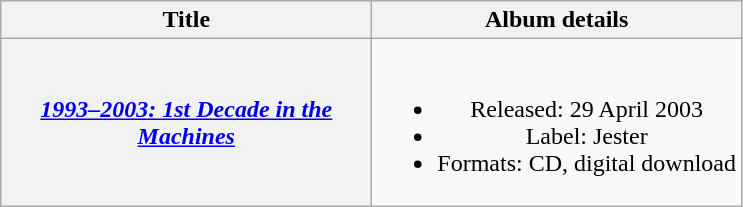<table class="wikitable plainrowheaders" style="text-align:center;">
<tr>
<th scope="col" style="width:15em;">Title</th>
<th scope="col">Album details</th>
</tr>
<tr>
<th scope="row"><em><a href='#'>1993–2003: 1st Decade in the Machines</a></em></th>
<td><br><ul><li>Released: 29 April 2003</li><li>Label: Jester</li><li>Formats: CD, digital download</li></ul></td>
</tr>
</table>
